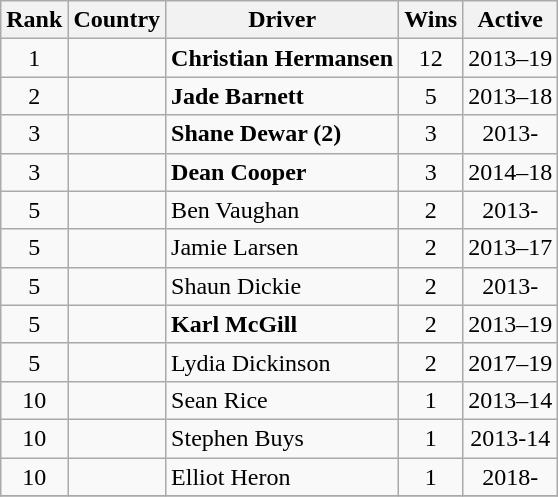<table class="sortable plainrowheaders wikitable">
<tr>
<th scope=col>Rank</th>
<th scope=col>Country</th>
<th scope=col>Driver</th>
<th scope=col>Wins</th>
<th scope=col>Active</th>
</tr>
<tr>
<td align=center>1</td>
<td></td>
<td><strong>Christian Hermansen</strong></td>
<td align=center>12</td>
<td align=center>2013–19<br></td>
</tr>
<tr>
<td align=center>2</td>
<td></td>
<td><strong>Jade Barnett</strong></td>
<td align=center>5</td>
<td align=center>2013–18<br></td>
</tr>
<tr>
<td align=center>3</td>
<td></td>
<td><strong>Shane Dewar (2)</strong></td>
<td align=center>3</td>
<td align=center>2013-<br></td>
</tr>
<tr>
<td align=center>3</td>
<td></td>
<td><strong>Dean Cooper</strong></td>
<td align=center>3</td>
<td align=center>2014–18<br></td>
</tr>
<tr>
<td align=center>5</td>
<td></td>
<td>Ben Vaughan</td>
<td align=center>2</td>
<td align=center>2013-<br></td>
</tr>
<tr>
<td align=center>5</td>
<td></td>
<td>Jamie Larsen</td>
<td align=center>2</td>
<td align=center>2013–17<br></td>
</tr>
<tr>
<td align=center>5</td>
<td></td>
<td>Shaun Dickie</td>
<td align=center>2</td>
<td align=center>2013-<br></td>
</tr>
<tr>
<td align=center>5</td>
<td></td>
<td><strong>Karl McGill</strong></td>
<td align=center>2</td>
<td align=center>2013–19<br></td>
</tr>
<tr>
<td align=center>5</td>
<td></td>
<td>Lydia Dickinson</td>
<td align=center>2</td>
<td align=center>2017–19<br></td>
</tr>
<tr>
<td align=center>10</td>
<td></td>
<td>Sean Rice</td>
<td align=center>1</td>
<td align=center>2013–14<br></td>
</tr>
<tr>
<td align=center>10</td>
<td></td>
<td>Stephen Buys</td>
<td align=center>1</td>
<td align=center>2013-14<br></td>
</tr>
<tr>
<td align=center>10</td>
<td></td>
<td>Elliot Heron</td>
<td align=center>1</td>
<td align=center>2018-<br></td>
</tr>
<tr>
</tr>
</table>
